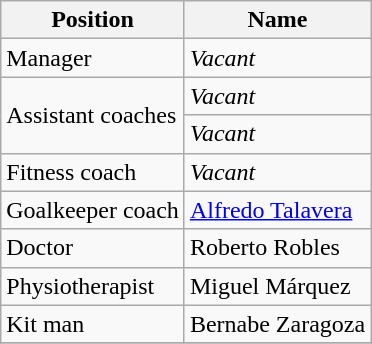<table class="wikitable">
<tr>
<th>Position</th>
<th>Name</th>
</tr>
<tr>
<td>Manager</td>
<td><em>Vacant</em></td>
</tr>
<tr>
<td rowspan="2">Assistant coaches</td>
<td><em>Vacant</em></td>
</tr>
<tr>
<td><em>Vacant</em></td>
</tr>
<tr>
<td>Fitness coach</td>
<td><em>Vacant</em></td>
</tr>
<tr>
<td>Goalkeeper coach</td>
<td> <a href='#'>Alfredo Talavera</a></td>
</tr>
<tr>
<td>Doctor</td>
<td> Roberto Robles</td>
</tr>
<tr>
<td>Physiotherapist</td>
<td> Miguel Márquez</td>
</tr>
<tr>
<td>Kit man</td>
<td> Bernabe Zaragoza</td>
</tr>
<tr>
</tr>
</table>
